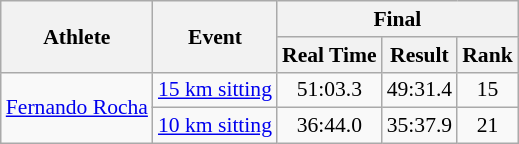<table class="wikitable" style="font-size:90%">
<tr>
<th rowspan="2">Athlete</th>
<th rowspan="2">Event</th>
<th colspan="3">Final</th>
</tr>
<tr>
<th>Real Time</th>
<th>Result</th>
<th>Rank</th>
</tr>
<tr align=center>
<td rowspan=2 align=left><a href='#'>Fernando Rocha</a></td>
<td align=left><a href='#'>15 km sitting</a></td>
<td>51:03.3</td>
<td>49:31.4</td>
<td>15</td>
</tr>
<tr align=center>
<td align=left><a href='#'>10 km sitting</a></td>
<td>36:44.0</td>
<td>35:37.9</td>
<td>21</td>
</tr>
</table>
